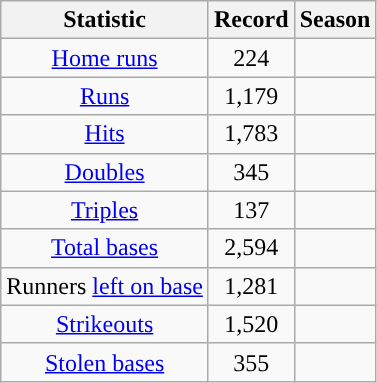<table class="wikitable sortable" style="text-align:center">
<tr>
<th>Statistic</th>
<th class="unsortable">Record</th>
<th>Season</th>
</tr>
<tr>
<td><a href='#'>Home runs</a></td>
<td>224</td>
<td></td>
</tr>
<tr>
<td><a href='#'>Runs</a></td>
<td>1,179</td>
<td></td>
</tr>
<tr>
<td><a href='#'>Hits</a></td>
<td>1,783</td>
<td></td>
</tr>
<tr>
<td><a href='#'>Doubles</a></td>
<td>345</td>
<td></td>
</tr>
<tr>
<td><a href='#'>Triples</a></td>
<td>137</td>
<td></td>
</tr>
<tr>
<td><a href='#'>Total bases</a></td>
<td>2,594</td>
<td></td>
</tr>
<tr>
<td>Runners <a href='#'>left on base</a></td>
<td>1,281</td>
<td></td>
</tr>
<tr>
<td><a href='#'>Strikeouts</a></td>
<td>1,520</td>
<td></td>
</tr>
<tr>
<td><a href='#'>Stolen bases</a></td>
<td>355</td>
<td></td>
</tr>
</table>
